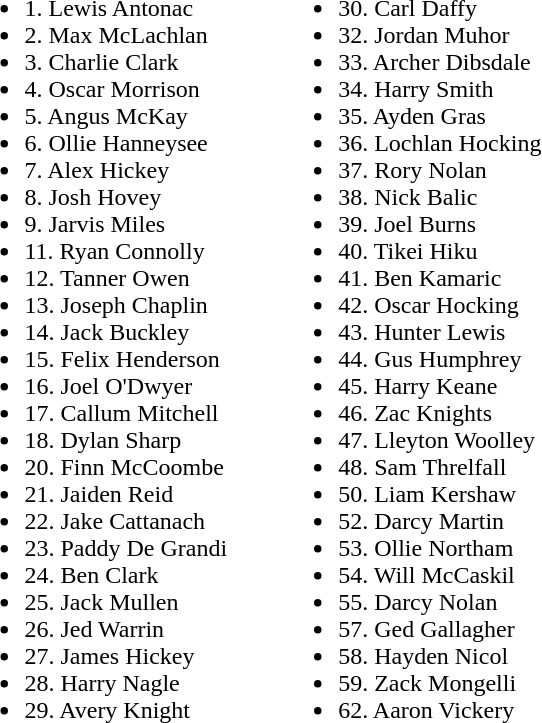<table class="toccolours" style="border-collapse: collapse;">
<tr>
<td colspan=5 align="right"></td>
<td valign="top"><br><ul><li>1. Lewis Antonac</li><li>2. Max McLachlan</li><li>3. Charlie Clark</li><li>4. Oscar Morrison</li><li>5. Angus McKay</li><li>6. Ollie Hanneysee</li><li>7. Alex Hickey</li><li>8. Josh Hovey</li><li>9. Jarvis Miles</li><li>11. Ryan Connolly</li><li>12. Tanner Owen</li><li>13. Joseph Chaplin</li><li>14. Jack Buckley</li><li>15. Felix Henderson</li><li>16. Joel O'Dwyer</li><li>17. Callum Mitchell</li><li>18. Dylan Sharp</li><li>20. Finn McCoombe</li><li>21. Jaiden Reid</li><li>22. Jake Cattanach</li><li>23. Paddy De Grandi</li><li>24. Ben Clark</li><li>25. Jack Mullen</li><li>26. Jed Warrin</li><li>27. James Hickey</li><li>28. Harry Nagle</li><li>29. Avery Knight</li></ul></td>
<td width="30"> </td>
<td valign="top"><br><ul><li>30. Carl Daffy</li><li>32. Jordan Muhor</li><li>33. Archer Dibsdale</li><li>34. Harry Smith</li><li>35. Ayden Gras</li><li>36. Lochlan Hocking</li><li>37. Rory Nolan</li><li>38. Nick Balic</li><li>39. Joel Burns</li><li>40. Tikei Hiku</li><li>41. Ben Kamaric</li><li>42. Oscar Hocking</li><li>43. Hunter Lewis</li><li>44. Gus Humphrey</li><li>45. Harry Keane</li><li>46. Zac Knights</li><li>47. Lleyton Woolley</li><li>48. Sam Threlfall</li><li>50. Liam Kershaw</li><li>52. Darcy Martin</li><li>53. Ollie Northam</li><li>54. Will McCaskil</li><li>55. Darcy Nolan</li><li>57. Ged Gallagher</li><li>58. Hayden Nicol</li><li>59. Zack Mongelli</li><li>62. Aaron Vickery</li></ul></td>
</tr>
</table>
